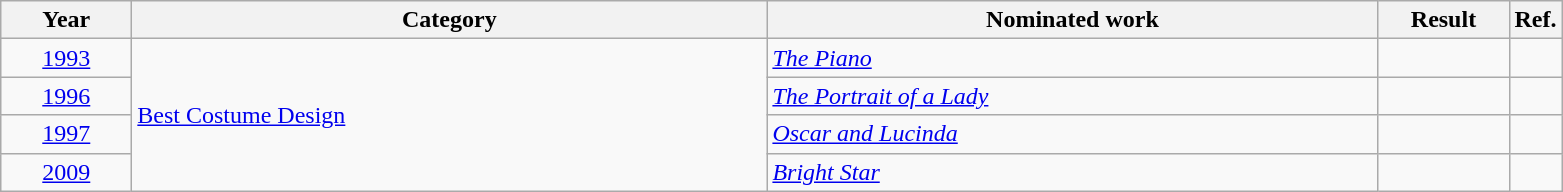<table class=wikitable>
<tr>
<th scope="col" style="width:5em;">Year</th>
<th scope="col" style="width:26em;">Category</th>
<th scope="col" style="width:25em;">Nominated work</th>
<th scope="col" style="width:5em;">Result</th>
<th>Ref.</th>
</tr>
<tr>
<td style="text-align:center;"><a href='#'>1993</a></td>
<td rowspan="4"><a href='#'>Best Costume Design</a></td>
<td><em><a href='#'>The Piano</a></em></td>
<td></td>
<td style="text-align:center;"></td>
</tr>
<tr>
<td style="text-align:center;"><a href='#'>1996</a></td>
<td><em><a href='#'>The Portrait of a Lady</a></em></td>
<td></td>
<td style="text-align:center;"></td>
</tr>
<tr>
<td style="text-align:center;"><a href='#'>1997</a></td>
<td><em><a href='#'>Oscar and Lucinda</a></em></td>
<td></td>
<td style="text-align:center;"></td>
</tr>
<tr>
<td style="text-align:center;"><a href='#'>2009</a></td>
<td><em><a href='#'>Bright Star</a></em></td>
<td></td>
<td style="text-align:center;"></td>
</tr>
</table>
